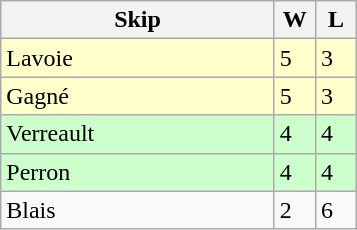<table class="wikitable">
<tr>
<th width=175px>Skip</th>
<th width=20px>W</th>
<th width=20px>L</th>
</tr>
<tr bgcolor=#ffffcc>
<td>Lavoie</td>
<td>5</td>
<td>3</td>
</tr>
<tr bgcolor=#ffffcc>
<td>Gagné</td>
<td>5</td>
<td>3</td>
</tr>
<tr bgcolor=#ccffcc>
<td>Verreault</td>
<td>4</td>
<td>4</td>
</tr>
<tr bgcolor=#ccffcc>
<td>Perron</td>
<td>4</td>
<td>4</td>
</tr>
<tr>
<td>Blais</td>
<td>2</td>
<td>6</td>
</tr>
</table>
